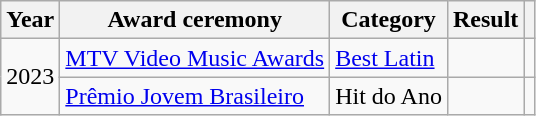<table class="wikitable">
<tr>
<th><strong>Year</strong></th>
<th><strong>Award ceremony</strong></th>
<th><strong>Category</strong></th>
<th><strong>Result</strong></th>
<th class="unsortable"></th>
</tr>
<tr>
<td rowspan="2" align="center">2023</td>
<td><a href='#'>MTV Video Music Awards</a></td>
<td><a href='#'>Best Latin</a></td>
<td></td>
<td></td>
</tr>
<tr>
<td><a href='#'>Prêmio Jovem Brasileiro</a></td>
<td>Hit do Ano</td>
<td></td>
<td></td>
</tr>
</table>
